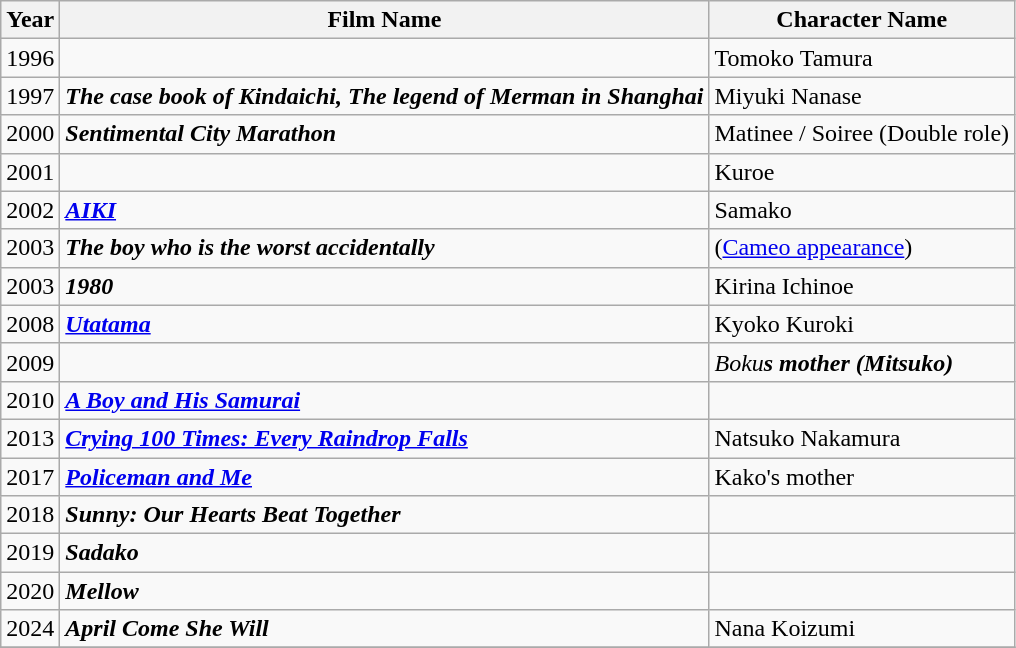<table class="wikitable">
<tr>
<th>Year</th>
<th>Film Name</th>
<th>Character Name</th>
</tr>
<tr>
<td>1996</td>
<td></td>
<td>Tomoko Tamura</td>
</tr>
<tr>
<td>1997</td>
<td><strong><em>The case book of Kindaichi, The legend of Merman in Shanghai</em></strong></td>
<td>Miyuki Nanase</td>
</tr>
<tr>
<td>2000</td>
<td><strong><em>Sentimental City Marathon</em></strong></td>
<td>Matinee / Soiree (Double role)</td>
</tr>
<tr>
<td>2001</td>
<td></td>
<td>Kuroe</td>
</tr>
<tr>
<td>2002</td>
<td><strong><em><a href='#'>AIKI</a></em></strong></td>
<td>Samako</td>
</tr>
<tr>
<td>2003</td>
<td><strong><em>The boy who is the worst accidentally</em></strong></td>
<td>(<a href='#'>Cameo appearance</a>)</td>
</tr>
<tr>
<td>2003</td>
<td><strong><em>1980</em></strong></td>
<td>Kirina Ichinoe</td>
</tr>
<tr>
<td>2008</td>
<td><strong><em><a href='#'>Utatama</a></em></strong></td>
<td>Kyoko Kuroki</td>
</tr>
<tr>
<td>2009</td>
<td></td>
<td><em>Boku<strong>s mother (Mitsuko)</td>
</tr>
<tr>
<td>2010</td>
<td><strong><em><a href='#'>A Boy and His Samurai</a></em></strong></td>
<td></td>
</tr>
<tr>
<td>2013</td>
<td><strong><em><a href='#'>Crying 100 Times: Every Raindrop Falls</a></em></strong></td>
<td>Natsuko Nakamura</td>
</tr>
<tr>
<td>2017</td>
<td><strong><em><a href='#'>Policeman and Me</a></em></strong></td>
<td>Kako's mother</td>
</tr>
<tr>
<td>2018</td>
<td><strong><em>Sunny: Our Hearts Beat Together</em></strong></td>
<td></td>
</tr>
<tr>
<td>2019</td>
<td><strong><em>Sadako</em></strong></td>
<td></td>
</tr>
<tr>
<td>2020</td>
<td><strong><em>Mellow</em></strong></td>
<td></td>
</tr>
<tr>
<td>2024</td>
<td><strong><em>April Come She Will</em></strong></td>
<td>Nana Koizumi</td>
</tr>
<tr>
</tr>
</table>
